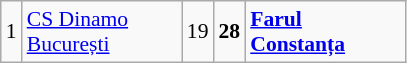<table class="wikitable gauche" cellpadding="0" cellspacing="0" style="font-size:90%;">
<tr>
<td>1</td>
<td width="100px"><a href='#'>CS Dinamo București</a></td>
<td>19</td>
<td><strong>28</strong></td>
<td width="100px"><strong><a href='#'>Farul Constanța</a></strong></td>
</tr>
</table>
